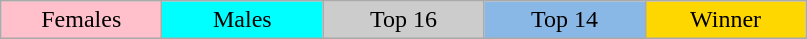<table class="wikitable" style="text-align:center;">
<tr>
<td style="background:pink; width:100px;">Females</td>
<td style="background:cyan; width:100px;">Males</td>
<td style="background:#cccccc; width:100px;">Top 16</td>
<td style="background:#8ab8e6; width:100px;">Top 14</td>
<td style="background:gold; width:100px;">Winner</td>
</tr>
</table>
